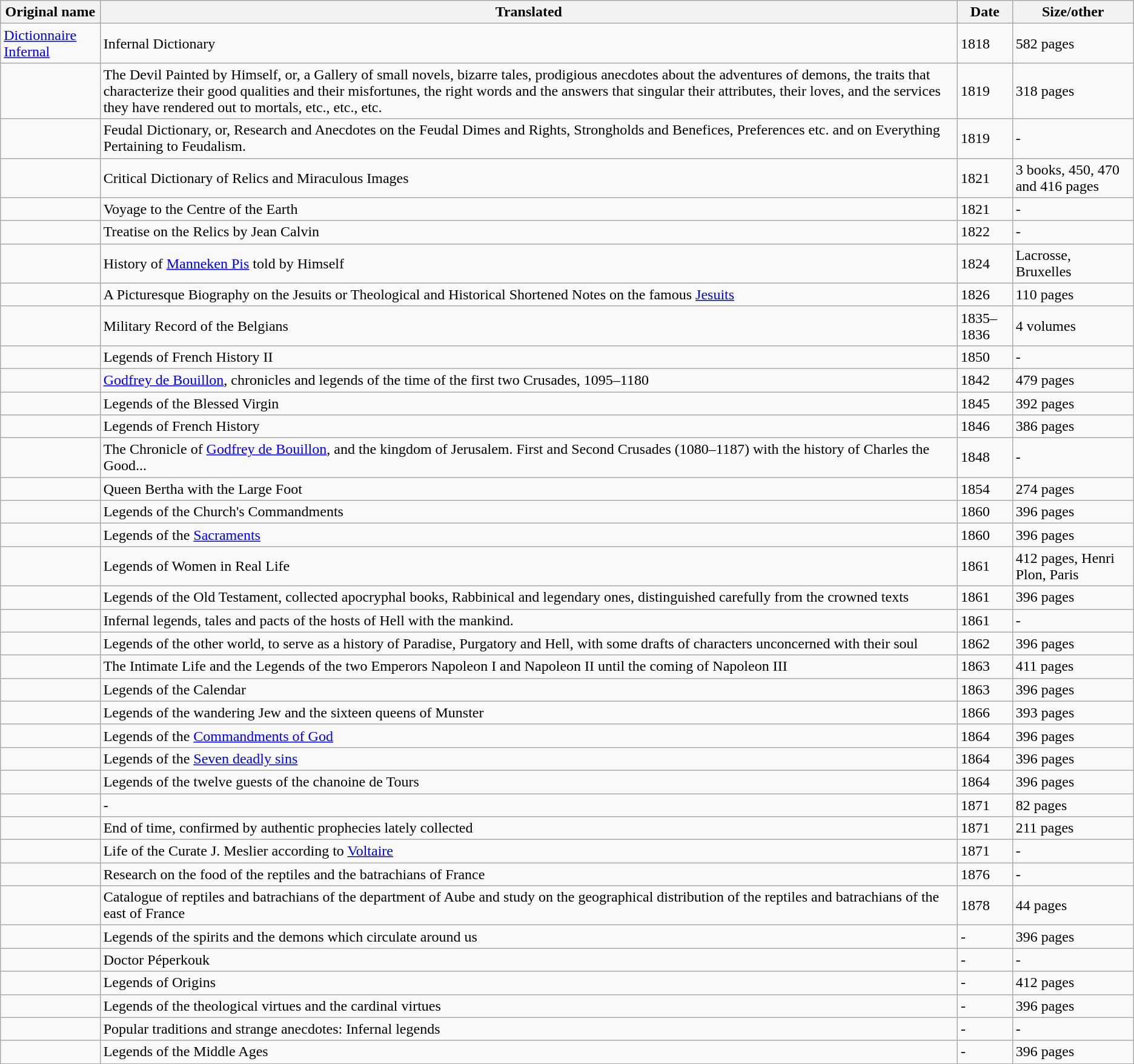<table class=wikitable>
<tr>
<th>Original name</th>
<th>Translated</th>
<th>Date</th>
<th>Size/other</th>
</tr>
<tr>
<td><a href='#'>Dictionnaire Infernal</a></td>
<td>Infernal Dictionary</td>
<td>1818</td>
<td>582 pages</td>
</tr>
<tr>
<td></td>
<td>The Devil Painted by Himself, or, a Gallery of small novels, bizarre tales, prodigious anecdotes about the adventures of demons, the traits that characterize their good qualities and their misfortunes, the right words and the answers that singular their attributes, their loves, and the services they have rendered out to mortals, etc., etc., etc.</td>
<td>1819</td>
<td>318 pages</td>
</tr>
<tr>
<td></td>
<td>Feudal Dictionary, or, Research and Anecdotes on the Feudal Dimes and Rights, Strongholds and Benefices, Preferences etc. and on Everything Pertaining to Feudalism.</td>
<td>1819</td>
<td>-</td>
</tr>
<tr>
<td></td>
<td>Critical Dictionary of Relics and Miraculous Images</td>
<td>1821</td>
<td>3 books, 450, 470 and 416 pages</td>
</tr>
<tr>
<td></td>
<td>Voyage to the Centre of the Earth</td>
<td>1821</td>
<td>-</td>
</tr>
<tr>
<td></td>
<td>Treatise on the Relics by Jean Calvin</td>
<td>1822</td>
<td>-</td>
</tr>
<tr>
<td></td>
<td>History of <a href='#'>Manneken Pis</a> told by Himself</td>
<td>1824</td>
<td>Lacrosse, Bruxelles</td>
</tr>
<tr>
<td></td>
<td>A Picturesque Biography on the Jesuits or Theological and Historical Shortened Notes on the famous <a href='#'>Jesuits</a></td>
<td>1826</td>
<td>110 pages</td>
</tr>
<tr>
<td></td>
<td>Military Record of the Belgians</td>
<td>1835–1836</td>
<td>4 volumes</td>
</tr>
<tr>
<td></td>
<td>Legends of French History II</td>
<td>1850</td>
<td>-</td>
</tr>
<tr>
<td></td>
<td><a href='#'>Godfrey de Bouillon</a>, chronicles and legends of the time of the first two Crusades, 1095–1180</td>
<td>1842</td>
<td>479 pages</td>
</tr>
<tr>
<td></td>
<td>Legends of the Blessed Virgin</td>
<td>1845</td>
<td>392 pages</td>
</tr>
<tr>
<td></td>
<td>Legends of French History</td>
<td>1846</td>
<td>386 pages</td>
</tr>
<tr>
<td></td>
<td>The Chronicle of <a href='#'>Godfrey de Bouillon</a>, and the kingdom of Jerusalem. First and Second Crusades (1080–1187) with the history of Charles the Good...</td>
<td>1848</td>
<td>-</td>
</tr>
<tr>
<td></td>
<td>Queen Bertha with the Large Foot</td>
<td>1854</td>
<td>274 pages</td>
</tr>
<tr>
<td></td>
<td>Legends of the Church's Commandments</td>
<td>1860</td>
<td>396 pages</td>
</tr>
<tr>
<td></td>
<td>Legends of the <a href='#'>Sacraments</a></td>
<td>1860</td>
<td>396 pages</td>
</tr>
<tr>
<td></td>
<td>Legends of Women in Real Life</td>
<td>1861</td>
<td>412 pages, Henri Plon, Paris</td>
</tr>
<tr>
<td></td>
<td>Legends of the Old Testament, collected apocryphal books, Rabbinical and legendary ones, distinguished carefully from the crowned texts</td>
<td>1861</td>
<td>396 pages</td>
</tr>
<tr>
<td></td>
<td>Infernal legends, tales and pacts of the hosts of Hell with the mankind.</td>
<td>1861</td>
<td>-</td>
</tr>
<tr>
<td></td>
<td>Legends of the other world, to serve as a history of Paradise, Purgatory and Hell, with some drafts of characters unconcerned with their soul</td>
<td>1862</td>
<td>396 pages</td>
</tr>
<tr>
<td></td>
<td>The Intimate Life and the Legends of the two Emperors Napoleon I and Napoleon II until the coming of Napoleon III</td>
<td>1863</td>
<td>411 pages</td>
</tr>
<tr>
<td></td>
<td>Legends of the Calendar</td>
<td>1863</td>
<td>396 pages</td>
</tr>
<tr>
<td></td>
<td>Legends of the wandering Jew and the sixteen queens of Munster</td>
<td>1866</td>
<td>393 pages</td>
</tr>
<tr>
<td></td>
<td>Legends of the <a href='#'>Commandments of God</a></td>
<td>1864</td>
<td>396 pages</td>
</tr>
<tr>
<td></td>
<td>Legends of the <a href='#'>Seven deadly sins</a></td>
<td>1864</td>
<td>396 pages</td>
</tr>
<tr>
<td></td>
<td>Legends of the twelve guests of the chanoine de Tours</td>
<td>1864</td>
<td>396 pages</td>
</tr>
<tr>
<td></td>
<td>-</td>
<td>1871</td>
<td>82 pages</td>
</tr>
<tr>
<td></td>
<td>End of time, confirmed by authentic prophecies lately collected</td>
<td>1871</td>
<td>211 pages</td>
</tr>
<tr>
<td></td>
<td>Life of the Curate J. Meslier according to <a href='#'>Voltaire</a></td>
<td>1871</td>
<td>-</td>
</tr>
<tr>
<td></td>
<td>Research on the food of the reptiles and the batrachians of France</td>
<td>1876</td>
<td>-</td>
</tr>
<tr>
<td></td>
<td>Catalogue of reptiles and batrachians of the department of Aube and study on the geographical distribution of the reptiles and batrachians of the east of France</td>
<td>1878</td>
<td>44 pages</td>
</tr>
<tr>
<td></td>
<td>Legends of the spirits and the demons which circulate around us</td>
<td>-</td>
<td>396 pages</td>
</tr>
<tr>
<td></td>
<td>Doctor Péperkouk</td>
<td>-</td>
<td>-</td>
</tr>
<tr>
<td></td>
<td>Legends of Origins</td>
<td>-</td>
<td>412 pages</td>
</tr>
<tr>
<td></td>
<td>Legends of the theological virtues and the cardinal virtues</td>
<td>-</td>
<td>396 pages</td>
</tr>
<tr>
<td></td>
<td>Popular traditions and strange anecdotes: Infernal legends</td>
<td>-</td>
<td>-</td>
</tr>
<tr>
<td></td>
<td>Legends of the Middle Ages</td>
<td>-</td>
<td>396 pages</td>
</tr>
</table>
